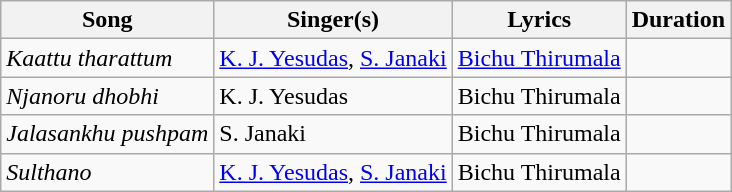<table class="wikitable">
<tr>
<th>Song</th>
<th>Singer(s)</th>
<th>Lyrics</th>
<th>Duration</th>
</tr>
<tr>
<td><em>Kaattu tharattum</em></td>
<td><a href='#'>K. J. Yesudas</a>, <a href='#'>S. Janaki</a></td>
<td><a href='#'>Bichu Thirumala</a></td>
<td></td>
</tr>
<tr>
<td><em>Njanoru dhobhi</em></td>
<td>K. J. Yesudas</td>
<td>Bichu Thirumala</td>
<td></td>
</tr>
<tr>
<td><em>Jalasankhu pushpam</em></td>
<td>S. Janaki</td>
<td>Bichu Thirumala</td>
<td></td>
</tr>
<tr>
<td><em>Sulthano</em></td>
<td><a href='#'>K. J. Yesudas</a>, <a href='#'>S. Janaki</a></td>
<td>Bichu Thirumala</td>
<td></td>
</tr>
</table>
